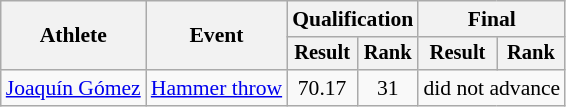<table class=wikitable style=font-size:90%>
<tr>
<th rowspan=2>Athlete</th>
<th rowspan=2>Event</th>
<th colspan=2>Qualification</th>
<th colspan=2>Final</th>
</tr>
<tr style=font-size:95%>
<th>Result</th>
<th>Rank</th>
<th>Result</th>
<th>Rank</th>
</tr>
<tr align=center>
<td align=left><a href='#'>Joaquín Gómez</a></td>
<td align=left><a href='#'>Hammer throw</a></td>
<td>70.17</td>
<td>31</td>
<td colspan=2>did not advance</td>
</tr>
</table>
